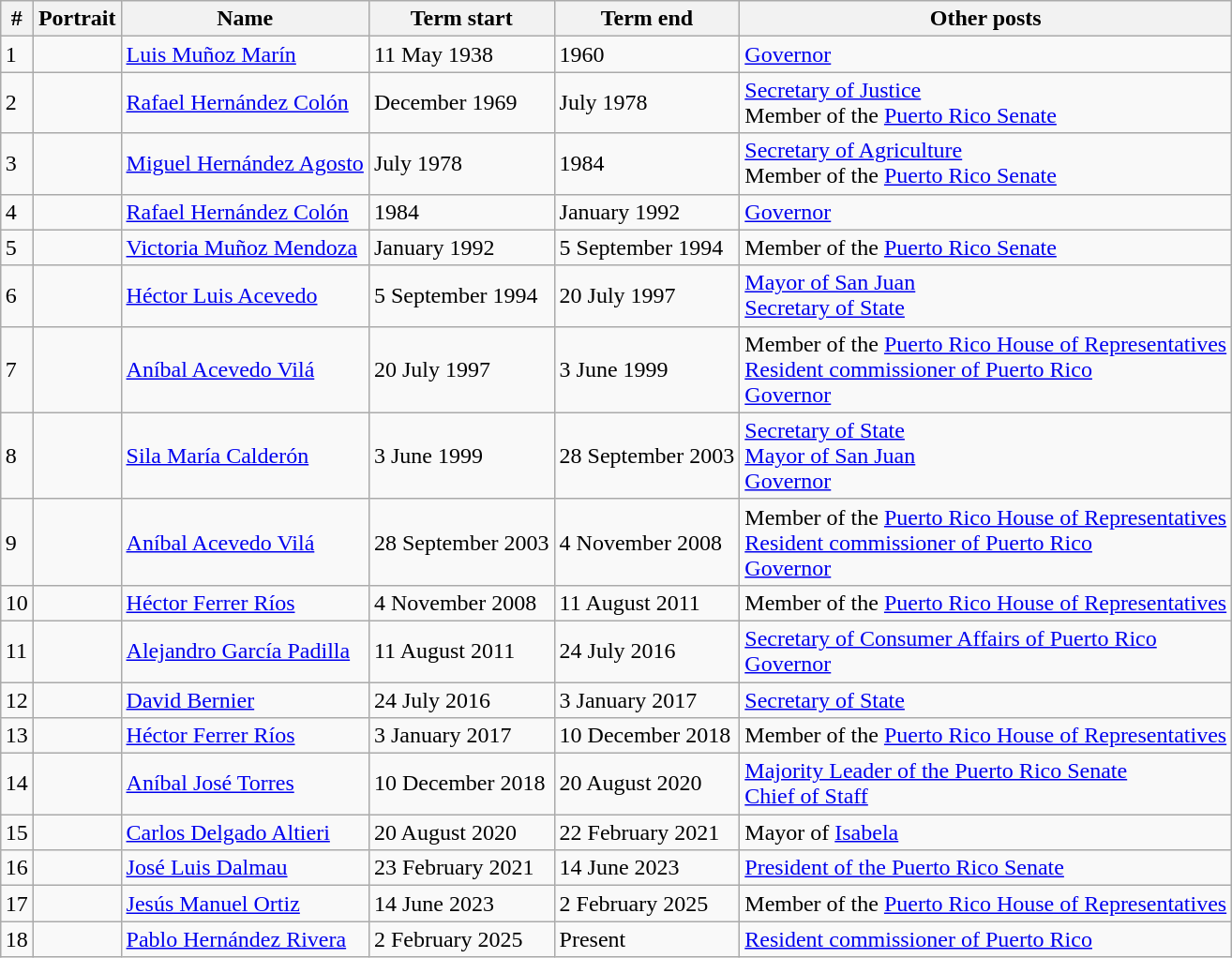<table class="wikitable sortable" style="margin: 0 auto">
<tr>
<th>#</th>
<th>Portrait</th>
<th>Name</th>
<th>Term start</th>
<th>Term end</th>
<th>Other posts</th>
</tr>
<tr>
<td>1</td>
<td></td>
<td><a href='#'>Luis Muñoz Marín</a></td>
<td>11 May 1938</td>
<td>1960</td>
<td><a href='#'>Governor</a></td>
</tr>
<tr>
<td>2</td>
<td></td>
<td><a href='#'>Rafael Hernández Colón</a></td>
<td>December 1969</td>
<td>July 1978</td>
<td><a href='#'>Secretary of Justice</a><br>Member of the <a href='#'>Puerto Rico Senate</a></td>
</tr>
<tr>
<td>3</td>
<td></td>
<td><a href='#'>Miguel Hernández Agosto</a></td>
<td>July 1978</td>
<td>1984</td>
<td><a href='#'>Secretary of Agriculture</a><br>Member of the <a href='#'>Puerto Rico Senate</a></td>
</tr>
<tr>
<td>4</td>
<td></td>
<td><a href='#'>Rafael Hernández Colón</a></td>
<td>1984</td>
<td>January 1992</td>
<td><a href='#'>Governor</a></td>
</tr>
<tr>
<td>5</td>
<td></td>
<td><a href='#'>Victoria Muñoz Mendoza</a></td>
<td>January 1992</td>
<td>5 September 1994</td>
<td>Member of the <a href='#'>Puerto Rico Senate</a></td>
</tr>
<tr>
<td>6</td>
<td></td>
<td><a href='#'>Héctor Luis Acevedo</a></td>
<td>5 September 1994</td>
<td>20 July 1997</td>
<td><a href='#'>Mayor of San Juan</a><br><a href='#'>Secretary of State</a></td>
</tr>
<tr>
<td>7</td>
<td></td>
<td><a href='#'>Aníbal Acevedo Vilá</a></td>
<td>20 July 1997</td>
<td>3 June 1999</td>
<td>Member of the <a href='#'>Puerto Rico House of Representatives</a><br><a href='#'>Resident commissioner of Puerto Rico</a><br><a href='#'>Governor</a></td>
</tr>
<tr>
<td>8</td>
<td></td>
<td><a href='#'>Sila María Calderón</a></td>
<td>3 June 1999</td>
<td>28 September 2003</td>
<td><a href='#'>Secretary of State</a><br><a href='#'>Mayor of San Juan</a><br><a href='#'>Governor</a></td>
</tr>
<tr>
<td>9</td>
<td></td>
<td><a href='#'>Aníbal Acevedo Vilá</a></td>
<td>28 September 2003</td>
<td>4 November 2008</td>
<td>Member of the <a href='#'>Puerto Rico House of Representatives</a><br><a href='#'>Resident commissioner of Puerto Rico</a><br><a href='#'>Governor</a></td>
</tr>
<tr>
<td>10</td>
<td></td>
<td><a href='#'>Héctor Ferrer Ríos</a></td>
<td>4 November 2008</td>
<td>11 August 2011</td>
<td>Member of the <a href='#'>Puerto Rico House of Representatives</a></td>
</tr>
<tr>
<td>11</td>
<td></td>
<td><a href='#'>Alejandro García Padilla</a></td>
<td>11 August 2011</td>
<td>24 July 2016</td>
<td><a href='#'>Secretary of Consumer Affairs of Puerto Rico</a><br><a href='#'>Governor</a></td>
</tr>
<tr>
<td>12</td>
<td></td>
<td><a href='#'>David Bernier</a></td>
<td>24 July 2016</td>
<td>3 January 2017</td>
<td><a href='#'>Secretary of State</a></td>
</tr>
<tr>
<td>13</td>
<td></td>
<td><a href='#'>Héctor Ferrer Ríos</a></td>
<td>3 January 2017</td>
<td>10 December 2018</td>
<td>Member of the <a href='#'>Puerto Rico House of Representatives</a></td>
</tr>
<tr>
<td>14</td>
<td></td>
<td><a href='#'>Aníbal José Torres</a></td>
<td>10 December 2018</td>
<td>20 August 2020</td>
<td><a href='#'>Majority Leader of the Puerto Rico Senate</a><br><a href='#'>Chief of Staff</a></td>
</tr>
<tr>
<td>15</td>
<td></td>
<td><a href='#'>Carlos Delgado Altieri</a></td>
<td>20 August 2020</td>
<td>22 February 2021</td>
<td>Mayor of <a href='#'>Isabela</a></td>
</tr>
<tr>
<td>16</td>
<td></td>
<td><a href='#'>José Luis Dalmau</a></td>
<td>23 February 2021</td>
<td>14 June 2023</td>
<td><a href='#'>President of the Puerto Rico Senate</a></td>
</tr>
<tr>
<td>17</td>
<td></td>
<td><a href='#'>Jesús Manuel Ortiz</a></td>
<td>14 June 2023</td>
<td>2 February 2025</td>
<td>Member of the <a href='#'>Puerto Rico House of Representatives</a></td>
</tr>
<tr>
<td>18</td>
<td></td>
<td><a href='#'>Pablo Hernández Rivera</a></td>
<td>2 February 2025</td>
<td>Present</td>
<td><a href='#'>Resident commissioner of Puerto Rico</a></td>
</tr>
</table>
